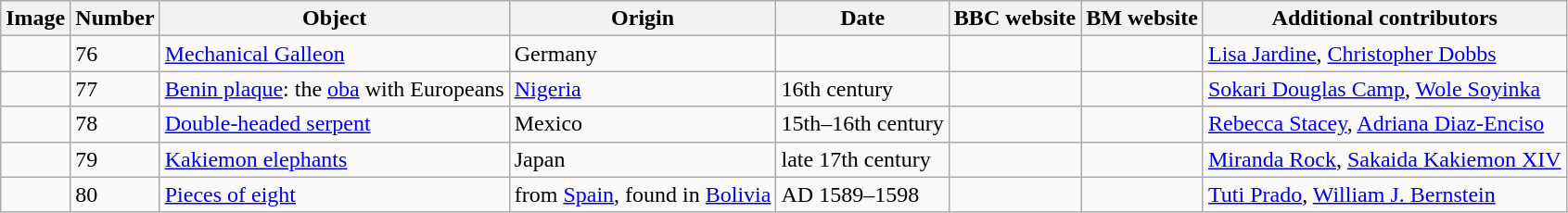<table class="wikitable">
<tr>
<th>Image</th>
<th>Number</th>
<th>Object</th>
<th>Origin</th>
<th>Date</th>
<th>BBC website</th>
<th>BM website</th>
<th>Additional contributors</th>
</tr>
<tr>
<td></td>
<td>76</td>
<td><a href='#'>Mechanical Galleon</a></td>
<td>Germany</td>
<td></td>
<td></td>
<td></td>
<td><a href='#'>Lisa Jardine</a>, <a href='#'>Christopher Dobbs</a></td>
</tr>
<tr>
<td></td>
<td>77</td>
<td><a href='#'>Benin plaque</a>: the <a href='#'>oba</a> with Europeans</td>
<td><a href='#'>Nigeria</a></td>
<td>16th century</td>
<td></td>
<td></td>
<td><a href='#'>Sokari Douglas Camp</a>, <a href='#'>Wole Soyinka</a></td>
</tr>
<tr>
<td></td>
<td>78</td>
<td><a href='#'>Double-headed serpent</a></td>
<td>Mexico</td>
<td>15th–16th century</td>
<td></td>
<td></td>
<td><a href='#'>Rebecca Stacey</a>, <a href='#'>Adriana Diaz-Enciso</a></td>
</tr>
<tr>
<td></td>
<td>79</td>
<td><a href='#'>Kakiemon elephants</a></td>
<td>Japan</td>
<td>late 17th century</td>
<td></td>
<td></td>
<td><a href='#'>Miranda Rock</a>, <a href='#'>Sakaida Kakiemon XIV</a></td>
</tr>
<tr>
<td></td>
<td>80</td>
<td><a href='#'>Pieces of eight</a></td>
<td>from <a href='#'>Spain</a>, found in <a href='#'>Bolivia</a></td>
<td>AD 1589–1598</td>
<td></td>
<td></td>
<td><a href='#'>Tuti Prado</a>, <a href='#'>William J. Bernstein</a></td>
</tr>
</table>
